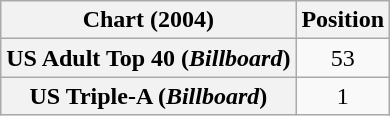<table class="wikitable plainrowheaders" style="text-align:center">
<tr>
<th>Chart (2004)</th>
<th>Position</th>
</tr>
<tr>
<th scope="row">US Adult Top 40 (<em>Billboard</em>)</th>
<td>53</td>
</tr>
<tr>
<th scope="row">US Triple-A (<em>Billboard</em>)</th>
<td>1</td>
</tr>
</table>
